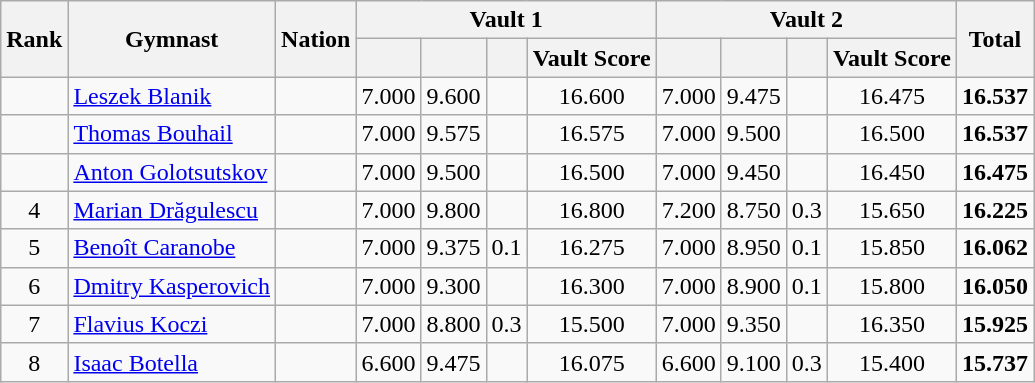<table class="wikitable sortable" style="text-align:center">
<tr>
<th rowspan=2>Rank</th>
<th rowspan=2>Gymnast</th>
<th rowspan=2>Nation</th>
<th colspan=4>Vault 1</th>
<th colspan=4>Vault 2</th>
<th rowspan=2>Total</th>
</tr>
<tr>
<th></th>
<th></th>
<th></th>
<th>Vault Score</th>
<th></th>
<th></th>
<th></th>
<th>Vault Score</th>
</tr>
<tr>
<td></td>
<td align=left><a href='#'>Leszek Blanik</a></td>
<td align=left></td>
<td>7.000</td>
<td>9.600</td>
<td></td>
<td>16.600</td>
<td>7.000</td>
<td>9.475</td>
<td></td>
<td>16.475</td>
<td><strong>16.537</strong></td>
</tr>
<tr>
<td></td>
<td align=left><a href='#'>Thomas Bouhail</a></td>
<td align=left></td>
<td>7.000</td>
<td>9.575</td>
<td></td>
<td>16.575</td>
<td>7.000</td>
<td>9.500</td>
<td></td>
<td>16.500</td>
<td><strong>16.537</strong></td>
</tr>
<tr>
<td></td>
<td align=left><a href='#'>Anton Golotsutskov</a></td>
<td align=left></td>
<td>7.000</td>
<td>9.500</td>
<td></td>
<td>16.500</td>
<td>7.000</td>
<td>9.450</td>
<td></td>
<td>16.450</td>
<td><strong>16.475</strong></td>
</tr>
<tr>
<td>4</td>
<td align=left><a href='#'>Marian Drăgulescu</a></td>
<td align=left></td>
<td>7.000</td>
<td>9.800</td>
<td></td>
<td>16.800</td>
<td>7.200</td>
<td>8.750</td>
<td>0.3</td>
<td>15.650</td>
<td><strong>16.225</strong></td>
</tr>
<tr>
<td>5</td>
<td align=left><a href='#'>Benoît Caranobe</a></td>
<td align=left></td>
<td>7.000</td>
<td>9.375</td>
<td>0.1</td>
<td>16.275</td>
<td>7.000</td>
<td>8.950</td>
<td>0.1</td>
<td>15.850</td>
<td><strong>16.062</strong></td>
</tr>
<tr>
<td>6</td>
<td align=left><a href='#'>Dmitry Kasperovich</a></td>
<td align=left></td>
<td>7.000</td>
<td>9.300</td>
<td></td>
<td>16.300</td>
<td>7.000</td>
<td>8.900</td>
<td>0.1</td>
<td>15.800</td>
<td><strong>16.050</strong></td>
</tr>
<tr>
<td>7</td>
<td align=left><a href='#'>Flavius Koczi</a></td>
<td align=left></td>
<td>7.000</td>
<td>8.800</td>
<td>0.3</td>
<td>15.500</td>
<td>7.000</td>
<td>9.350</td>
<td></td>
<td>16.350</td>
<td><strong>15.925</strong></td>
</tr>
<tr>
<td>8</td>
<td align=left><a href='#'>Isaac Botella</a></td>
<td align=left></td>
<td>6.600</td>
<td>9.475</td>
<td></td>
<td>16.075</td>
<td>6.600</td>
<td>9.100</td>
<td>0.3</td>
<td>15.400</td>
<td><strong>15.737</strong></td>
</tr>
</table>
